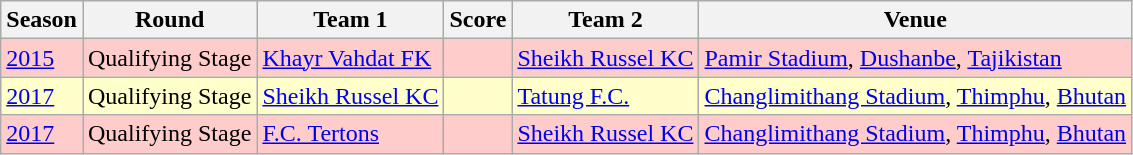<table class="wikitable">
<tr>
<th>Season</th>
<th>Round</th>
<th>Team 1</th>
<th>Score</th>
<th>Team 2</th>
<th>Venue</th>
</tr>
<tr style="background:#FFCCCC;">
<td><a href='#'>2015</a></td>
<td>Qualifying Stage</td>
<td> <a href='#'>Khayr Vahdat FK</a></td>
<td></td>
<td> <a href='#'>Sheikh Russel KC</a></td>
<td><a href='#'>Pamir Stadium</a>, <a href='#'>Dushanbe</a>, <a href='#'>Tajikistan</a></td>
</tr>
<tr style="background:#FFFFCC;">
<td><a href='#'>2017</a></td>
<td>Qualifying Stage</td>
<td> <a href='#'>Sheikh Russel KC</a></td>
<td></td>
<td> <a href='#'>Tatung F.C.</a></td>
<td><a href='#'>Changlimithang Stadium</a>, <a href='#'>Thimphu</a>, <a href='#'>Bhutan</a></td>
</tr>
<tr style="background:#FFCCCC;">
<td><a href='#'>2017</a></td>
<td>Qualifying Stage</td>
<td> <a href='#'>F.C. Tertons</a></td>
<td></td>
<td> <a href='#'>Sheikh Russel KC</a></td>
<td><a href='#'>Changlimithang Stadium</a>, <a href='#'>Thimphu</a>, <a href='#'>Bhutan</a></td>
</tr>
</table>
